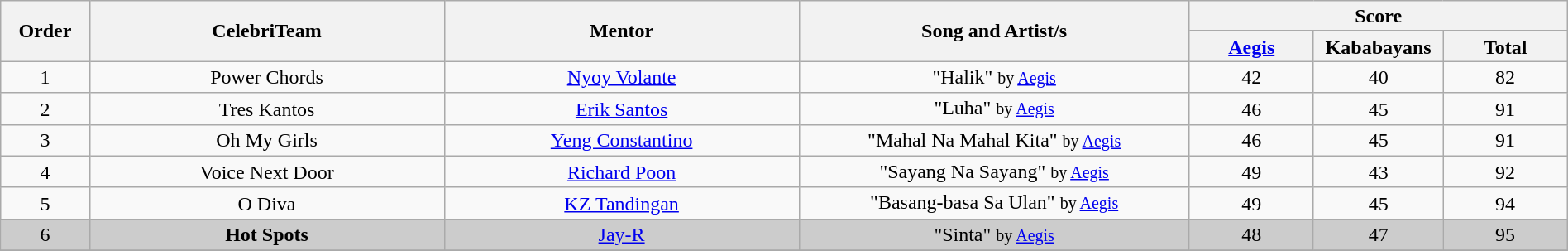<table class="wikitable" style="text-align:center; line-height:17px; width:100%;">
<tr>
<th scope="col" rowspan="2" width="05%">Order</th>
<th scope="col" rowspan="2" width="20%">CelebriTeam</th>
<th scope="col" rowspan="2" width="20%">Mentor</th>
<th scope="col" rowspan="2" width="22%">Song and Artist/s</th>
<th scope="col" colspan="3" width="28%">Score</th>
</tr>
<tr>
<th width="07%"><a href='#'>Aegis</a></th>
<th width="07%">Kababayans</th>
<th width="07%">Total</th>
</tr>
<tr style="background:;">
<td>1</td>
<td>Power Chords</td>
<td><a href='#'>Nyoy Volante</a></td>
<td>"Halik" <small>by <a href='#'>Aegis</a></small></td>
<td>42</td>
<td>40</td>
<td>82</td>
</tr>
<tr>
<td>2</td>
<td>Tres Kantos</td>
<td><a href='#'>Erik Santos</a></td>
<td>"Luha" <small>by <a href='#'>Aegis</a></small></td>
<td>46</td>
<td>45</td>
<td>91</td>
</tr>
<tr>
<td>3</td>
<td>Oh My Girls</td>
<td><a href='#'>Yeng Constantino</a></td>
<td>"Mahal Na Mahal Kita" <small>by <a href='#'>Aegis</a></small></td>
<td>46</td>
<td>45</td>
<td>91</td>
</tr>
<tr>
<td>4</td>
<td>Voice Next Door</td>
<td><a href='#'>Richard Poon</a></td>
<td>"Sayang Na Sayang" <small>by <a href='#'>Aegis</a></small></td>
<td>49</td>
<td>43</td>
<td>92</td>
</tr>
<tr>
<td>5</td>
<td>O Diva</td>
<td><a href='#'>KZ Tandingan</a></td>
<td>"Basang-basa Sa Ulan" <small>by <a href='#'>Aegis</a></small></td>
<td>49</td>
<td>45</td>
<td>94</td>
</tr>
<tr style="background:#CCCCCC;">
<td>6</td>
<td><strong>Hot Spots</strong></td>
<td><a href='#'>Jay-R</a></td>
<td>"Sinta" <small>by <a href='#'>Aegis</a></small></td>
<td>48</td>
<td>47</td>
<td>95</td>
</tr>
<tr>
</tr>
</table>
